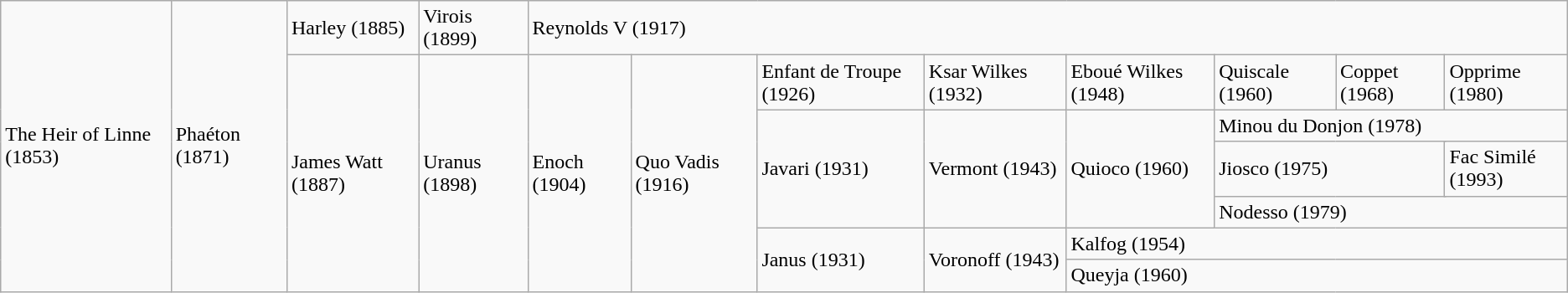<table class="wikitable">
<tr>
<td rowspan="7">The Heir of Linne (1853)</td>
<td rowspan="7">Phaéton (1871)</td>
<td>Harley (1885)</td>
<td>Virois (1899)</td>
<td colspan="9">Reynolds V (1917)</td>
</tr>
<tr>
<td rowspan="6">James Watt (1887)</td>
<td rowspan="6">Uranus (1898)</td>
<td rowspan="6">Enoch (1904)</td>
<td rowspan="6">Quo Vadis (1916)</td>
<td>Enfant  de Troupe (1926)</td>
<td>Ksar Wilkes (1932)</td>
<td>Eboué Wilkes (1948)</td>
<td>Quiscale (1960)</td>
<td>Coppet (1968)</td>
<td colspan="2">Opprime (1980)</td>
</tr>
<tr>
<td rowspan="3">Javari (1931)</td>
<td rowspan="3">Vermont (1943)</td>
<td rowspan="3">Quioco (1960)</td>
<td colspan="4">Minou du Donjon (1978)</td>
</tr>
<tr>
<td colspan="3">Jiosco (1975)</td>
<td>Fac Similé<br>(1993)</td>
</tr>
<tr>
<td colspan="4">Nodesso (1979)</td>
</tr>
<tr>
<td rowspan="2">Janus (1931)</td>
<td rowspan="2">Voronoff (1943)</td>
<td colspan="5">Kalfog (1954)</td>
</tr>
<tr>
<td colspan="5">Queyja (1960)</td>
</tr>
</table>
